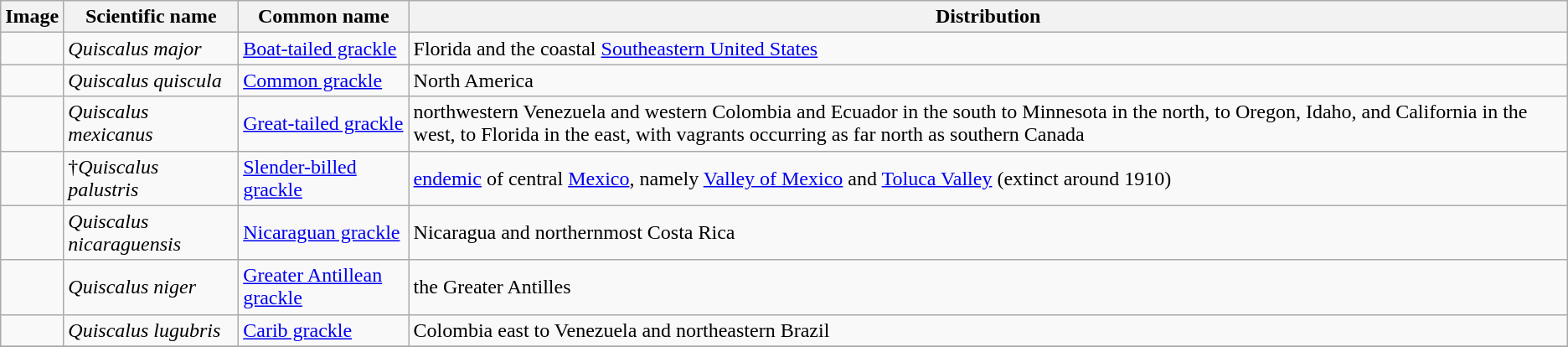<table class="wikitable">
<tr>
<th>Image</th>
<th>Scientific name</th>
<th>Common name</th>
<th>Distribution</th>
</tr>
<tr>
<td></td>
<td><em>Quiscalus major</em></td>
<td><a href='#'>Boat-tailed grackle</a></td>
<td>Florida and the coastal <a href='#'>Southeastern United States</a></td>
</tr>
<tr>
<td></td>
<td><em>Quiscalus quiscula</em></td>
<td><a href='#'>Common grackle</a></td>
<td>North America</td>
</tr>
<tr>
<td></td>
<td><em>Quiscalus mexicanus</em></td>
<td><a href='#'>Great-tailed grackle</a></td>
<td>northwestern Venezuela and western Colombia and Ecuador in the south to Minnesota in the north, to Oregon, Idaho, and California in the west, to Florida in the east, with vagrants occurring as far north as southern Canada</td>
</tr>
<tr>
<td></td>
<td>†<em>Quiscalus palustris</em></td>
<td><a href='#'>Slender-billed grackle</a></td>
<td><a href='#'>endemic</a> of central <a href='#'>Mexico</a>, namely <a href='#'>Valley of Mexico</a> and <a href='#'>Toluca Valley</a> (extinct around 1910)</td>
</tr>
<tr>
<td></td>
<td><em>Quiscalus nicaraguensis</em></td>
<td><a href='#'>Nicaraguan grackle</a></td>
<td>Nicaragua and northernmost Costa Rica</td>
</tr>
<tr>
<td></td>
<td><em>Quiscalus niger</em></td>
<td><a href='#'>Greater Antillean grackle</a></td>
<td>the Greater Antilles</td>
</tr>
<tr>
<td></td>
<td><em>Quiscalus lugubris</em></td>
<td><a href='#'>Carib grackle</a></td>
<td>Colombia east to Venezuela and northeastern Brazil</td>
</tr>
<tr>
</tr>
</table>
